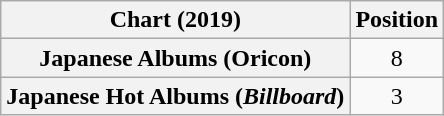<table class="wikitable sortable plainrowheaders" style="text-align:center">
<tr>
<th scope="col">Chart (2019)</th>
<th scope="col">Position</th>
</tr>
<tr>
<th scope="row">Japanese Albums (Oricon)</th>
<td>8</td>
</tr>
<tr>
<th scope="row">Japanese Hot Albums (<em>Billboard</em>)</th>
<td>3</td>
</tr>
</table>
